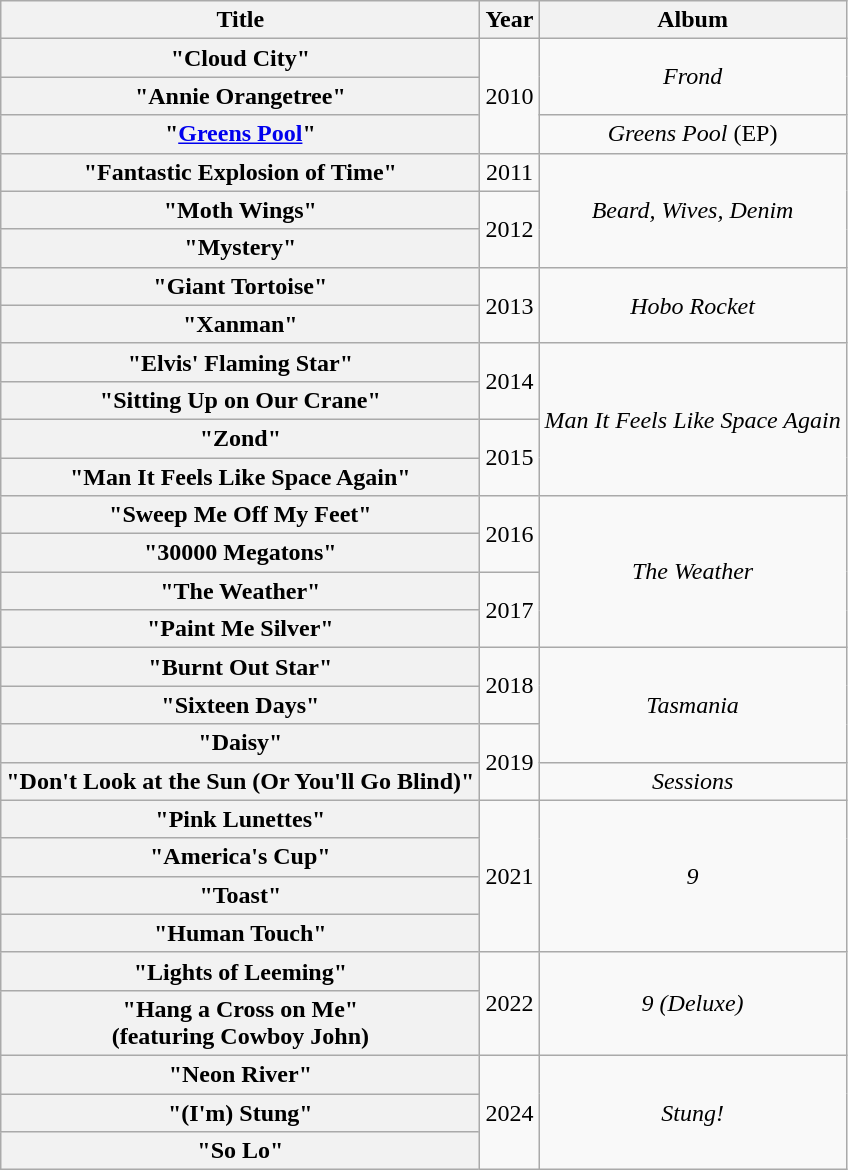<table class="wikitable plainrowheaders" style="text-align:center;">
<tr>
<th scope="col" rowspan="1">Title</th>
<th scope="col" rowspan="1">Year</th>
<th scope="col" rowspan="1">Album</th>
</tr>
<tr>
<th scope="row">"Cloud City"</th>
<td rowspan="3">2010</td>
<td rowspan="2"><em>Frond</em></td>
</tr>
<tr>
<th scope="row">"Annie Orangetree"</th>
</tr>
<tr>
<th scope="row">"<a href='#'>Greens Pool</a>"</th>
<td><em>Greens Pool</em> (EP)</td>
</tr>
<tr>
<th scope="row">"Fantastic Explosion of Time"</th>
<td>2011</td>
<td rowspan="3"><em>Beard, Wives, Denim</em></td>
</tr>
<tr>
<th scope="row">"Moth Wings"</th>
<td rowspan="2">2012</td>
</tr>
<tr>
<th scope="row">"Mystery"</th>
</tr>
<tr>
<th scope="row">"Giant Tortoise"</th>
<td rowspan="2">2013</td>
<td rowspan="2"><em>Hobo Rocket</em></td>
</tr>
<tr>
<th scope="row">"Xanman"</th>
</tr>
<tr>
<th scope="row">"Elvis' Flaming Star"</th>
<td rowspan="2">2014</td>
<td rowspan="4"><em>Man It Feels Like Space Again</em></td>
</tr>
<tr>
<th scope="row">"Sitting Up on Our Crane"</th>
</tr>
<tr>
<th scope="row">"Zond"</th>
<td rowspan="2">2015</td>
</tr>
<tr>
<th scope="row">"Man It Feels Like Space Again"</th>
</tr>
<tr>
<th scope="row">"Sweep Me Off My Feet"</th>
<td rowspan="2">2016</td>
<td rowspan="4"><em>The Weather</em></td>
</tr>
<tr>
<th scope="row">"30000 Megatons"</th>
</tr>
<tr>
<th scope="row">"The Weather"</th>
<td rowspan="2">2017</td>
</tr>
<tr>
<th scope="row">"Paint Me Silver"</th>
</tr>
<tr>
<th scope="row">"Burnt Out Star"</th>
<td rowspan="2">2018</td>
<td rowspan="3"><em>Tasmania</em></td>
</tr>
<tr>
<th scope="row">"Sixteen Days"</th>
</tr>
<tr>
<th scope="row">"Daisy"</th>
<td rowspan="2">2019</td>
</tr>
<tr>
<th scope="row">"Don't Look at the Sun (Or You'll Go Blind)"</th>
<td><em>Sessions</em></td>
</tr>
<tr>
<th scope="row">"Pink Lunettes"</th>
<td rowspan="4">2021</td>
<td rowspan="4"><em>9</em></td>
</tr>
<tr>
<th scope="row">"America's Cup"</th>
</tr>
<tr>
<th scope="row">"Toast"</th>
</tr>
<tr>
<th scope="row">"Human Touch"</th>
</tr>
<tr>
<th scope="row">"Lights of Leeming"</th>
<td rowspan="2">2022</td>
<td rowspan="2"><em>9 (Deluxe)</em></td>
</tr>
<tr>
<th scope="row">"Hang a Cross on Me"<br>(featuring Cowboy John)</th>
</tr>
<tr>
<th scope="row">"Neon River"</th>
<td rowspan="3">2024</td>
<td rowspan="3"><em>Stung!</em></td>
</tr>
<tr>
<th scope="row">"(I'm) Stung"</th>
</tr>
<tr>
<th scope="row">"So Lo"</th>
</tr>
</table>
